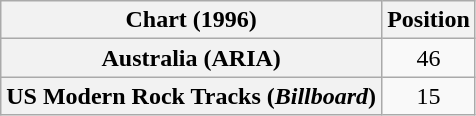<table class="wikitable plainrowheaders" style="text-align:center">
<tr>
<th scope="col">Chart (1996)</th>
<th scope="col">Position</th>
</tr>
<tr>
<th scope="row">Australia (ARIA)</th>
<td>46</td>
</tr>
<tr>
<th scope="row">US Modern Rock Tracks (<em>Billboard</em>)</th>
<td>15</td>
</tr>
</table>
